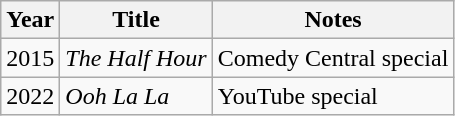<table class="wikitable">
<tr>
<th>Year</th>
<th>Title</th>
<th>Notes</th>
</tr>
<tr>
<td>2015</td>
<td><em>The Half Hour</em></td>
<td>Comedy Central special</td>
</tr>
<tr>
<td>2022</td>
<td><em>Ooh La La</em></td>
<td>YouTube special</td>
</tr>
</table>
